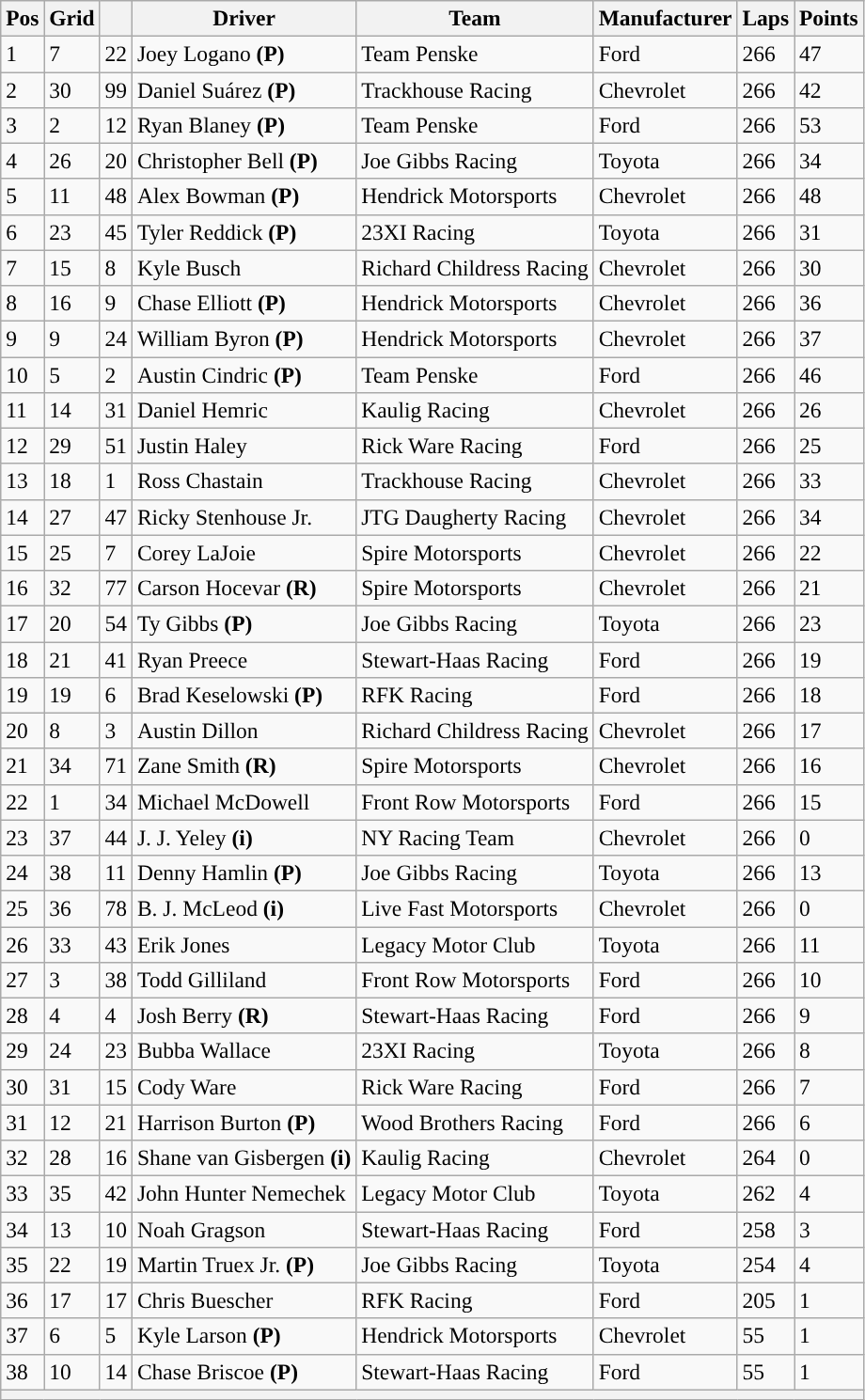<table class="wikitable" style="font-size:98%">
<tr>
<th>Pos</th>
<th>Grid</th>
<th></th>
<th>Driver</th>
<th>Team</th>
<th>Manufacturer</th>
<th>Laps</th>
<th>Points</th>
</tr>
<tr>
<td>1</td>
<td>7</td>
<td>22</td>
<td>Joey Logano <strong>(P)</strong></td>
<td>Team Penske</td>
<td>Ford</td>
<td>266</td>
<td>47</td>
</tr>
<tr>
<td>2</td>
<td>30</td>
<td>99</td>
<td>Daniel Suárez <strong>(P)</strong></td>
<td>Trackhouse Racing</td>
<td>Chevrolet</td>
<td>266</td>
<td>42</td>
</tr>
<tr>
<td>3</td>
<td>2</td>
<td>12</td>
<td>Ryan Blaney <strong>(P)</strong></td>
<td>Team Penske</td>
<td>Ford</td>
<td>266</td>
<td>53</td>
</tr>
<tr>
<td>4</td>
<td>26</td>
<td>20</td>
<td>Christopher Bell <strong>(P)</strong></td>
<td>Joe Gibbs Racing</td>
<td>Toyota</td>
<td>266</td>
<td>34</td>
</tr>
<tr>
<td>5</td>
<td>11</td>
<td>48</td>
<td>Alex Bowman <strong>(P)</strong></td>
<td>Hendrick Motorsports</td>
<td>Chevrolet</td>
<td>266</td>
<td>48</td>
</tr>
<tr>
<td>6</td>
<td>23</td>
<td>45</td>
<td>Tyler Reddick <strong>(P)</strong></td>
<td>23XI Racing</td>
<td>Toyota</td>
<td>266</td>
<td>31</td>
</tr>
<tr>
<td>7</td>
<td>15</td>
<td>8</td>
<td>Kyle Busch</td>
<td>Richard Childress Racing</td>
<td>Chevrolet</td>
<td>266</td>
<td>30</td>
</tr>
<tr>
<td>8</td>
<td>16</td>
<td>9</td>
<td>Chase Elliott <strong>(P)</strong></td>
<td>Hendrick Motorsports</td>
<td>Chevrolet</td>
<td>266</td>
<td>36</td>
</tr>
<tr>
<td>9</td>
<td>9</td>
<td>24</td>
<td>William Byron <strong>(P)</strong></td>
<td>Hendrick Motorsports</td>
<td>Chevrolet</td>
<td>266</td>
<td>37</td>
</tr>
<tr>
<td>10</td>
<td>5</td>
<td>2</td>
<td>Austin Cindric <strong>(P)</strong></td>
<td>Team Penske</td>
<td>Ford</td>
<td>266</td>
<td>46</td>
</tr>
<tr>
<td>11</td>
<td>14</td>
<td>31</td>
<td>Daniel Hemric</td>
<td>Kaulig Racing</td>
<td>Chevrolet</td>
<td>266</td>
<td>26</td>
</tr>
<tr>
<td>12</td>
<td>29</td>
<td>51</td>
<td>Justin Haley</td>
<td>Rick Ware Racing</td>
<td>Ford</td>
<td>266</td>
<td>25</td>
</tr>
<tr>
<td>13</td>
<td>18</td>
<td>1</td>
<td>Ross Chastain</td>
<td>Trackhouse Racing</td>
<td>Chevrolet</td>
<td>266</td>
<td>33</td>
</tr>
<tr>
<td>14</td>
<td>27</td>
<td>47</td>
<td>Ricky Stenhouse Jr.</td>
<td>JTG Daugherty Racing</td>
<td>Chevrolet</td>
<td>266</td>
<td>34</td>
</tr>
<tr>
<td>15</td>
<td>25</td>
<td>7</td>
<td>Corey LaJoie</td>
<td>Spire Motorsports</td>
<td>Chevrolet</td>
<td>266</td>
<td>22</td>
</tr>
<tr>
<td>16</td>
<td>32</td>
<td>77</td>
<td>Carson Hocevar <strong>(R)</strong></td>
<td>Spire Motorsports</td>
<td>Chevrolet</td>
<td>266</td>
<td>21</td>
</tr>
<tr>
<td>17</td>
<td>20</td>
<td>54</td>
<td>Ty Gibbs <strong>(P)</strong></td>
<td>Joe Gibbs Racing</td>
<td>Toyota</td>
<td>266</td>
<td>23</td>
</tr>
<tr>
<td>18</td>
<td>21</td>
<td>41</td>
<td>Ryan Preece</td>
<td>Stewart-Haas Racing</td>
<td>Ford</td>
<td>266</td>
<td>19</td>
</tr>
<tr>
<td>19</td>
<td>19</td>
<td>6</td>
<td>Brad Keselowski <strong>(P)</strong></td>
<td>RFK Racing</td>
<td>Ford</td>
<td>266</td>
<td>18</td>
</tr>
<tr>
<td>20</td>
<td>8</td>
<td>3</td>
<td>Austin Dillon</td>
<td>Richard Childress Racing</td>
<td>Chevrolet</td>
<td>266</td>
<td>17</td>
</tr>
<tr>
<td>21</td>
<td>34</td>
<td>71</td>
<td>Zane Smith <strong>(R)</strong></td>
<td>Spire Motorsports</td>
<td>Chevrolet</td>
<td>266</td>
<td>16</td>
</tr>
<tr>
<td>22</td>
<td>1</td>
<td>34</td>
<td>Michael McDowell</td>
<td>Front Row Motorsports</td>
<td>Ford</td>
<td>266</td>
<td>15</td>
</tr>
<tr>
<td>23</td>
<td>37</td>
<td>44</td>
<td>J. J. Yeley <strong>(i)</strong></td>
<td>NY Racing Team</td>
<td>Chevrolet</td>
<td>266</td>
<td>0</td>
</tr>
<tr>
<td>24</td>
<td>38</td>
<td>11</td>
<td>Denny Hamlin <strong>(P)</strong></td>
<td>Joe Gibbs Racing</td>
<td>Toyota</td>
<td>266</td>
<td>13</td>
</tr>
<tr>
<td>25</td>
<td>36</td>
<td>78</td>
<td>B. J. McLeod <strong>(i)</strong></td>
<td>Live Fast Motorsports</td>
<td>Chevrolet</td>
<td>266</td>
<td>0</td>
</tr>
<tr>
<td>26</td>
<td>33</td>
<td>43</td>
<td>Erik Jones</td>
<td>Legacy Motor Club</td>
<td>Toyota</td>
<td>266</td>
<td>11</td>
</tr>
<tr>
<td>27</td>
<td>3</td>
<td>38</td>
<td>Todd Gilliland</td>
<td>Front Row Motorsports</td>
<td>Ford</td>
<td>266</td>
<td>10</td>
</tr>
<tr>
<td>28</td>
<td>4</td>
<td>4</td>
<td>Josh Berry <strong>(R)</strong></td>
<td>Stewart-Haas Racing</td>
<td>Ford</td>
<td>266</td>
<td>9</td>
</tr>
<tr>
<td>29</td>
<td>24</td>
<td>23</td>
<td>Bubba Wallace</td>
<td>23XI Racing</td>
<td>Toyota</td>
<td>266</td>
<td>8</td>
</tr>
<tr>
<td>30</td>
<td>31</td>
<td>15</td>
<td>Cody Ware</td>
<td>Rick Ware Racing</td>
<td>Ford</td>
<td>266</td>
<td>7</td>
</tr>
<tr>
<td>31</td>
<td>12</td>
<td>21</td>
<td>Harrison Burton <strong>(P)</strong></td>
<td>Wood Brothers Racing</td>
<td>Ford</td>
<td>266</td>
<td>6</td>
</tr>
<tr>
<td>32</td>
<td>28</td>
<td>16</td>
<td>Shane van Gisbergen <strong>(i)</strong></td>
<td>Kaulig Racing</td>
<td>Chevrolet</td>
<td>264</td>
<td>0</td>
</tr>
<tr>
<td>33</td>
<td>35</td>
<td>42</td>
<td>John Hunter Nemechek</td>
<td>Legacy Motor Club</td>
<td>Toyota</td>
<td>262</td>
<td>4</td>
</tr>
<tr>
<td>34</td>
<td>13</td>
<td>10</td>
<td>Noah Gragson</td>
<td>Stewart-Haas Racing</td>
<td>Ford</td>
<td>258</td>
<td>3</td>
</tr>
<tr>
<td>35</td>
<td>22</td>
<td>19</td>
<td>Martin Truex Jr. <strong>(P)</strong></td>
<td>Joe Gibbs Racing</td>
<td>Toyota</td>
<td>254</td>
<td>4</td>
</tr>
<tr>
<td>36</td>
<td>17</td>
<td>17</td>
<td>Chris Buescher</td>
<td>RFK Racing</td>
<td>Ford</td>
<td>205</td>
<td>1</td>
</tr>
<tr>
<td>37</td>
<td>6</td>
<td>5</td>
<td>Kyle Larson <strong>(P)</strong></td>
<td>Hendrick Motorsports</td>
<td>Chevrolet</td>
<td>55</td>
<td>1</td>
</tr>
<tr>
<td>38</td>
<td>10</td>
<td>14</td>
<td>Chase Briscoe <strong>(P)</strong></td>
<td>Stewart-Haas Racing</td>
<td>Ford</td>
<td>55</td>
<td>1</td>
</tr>
<tr>
<th colspan="8"></th>
</tr>
</table>
